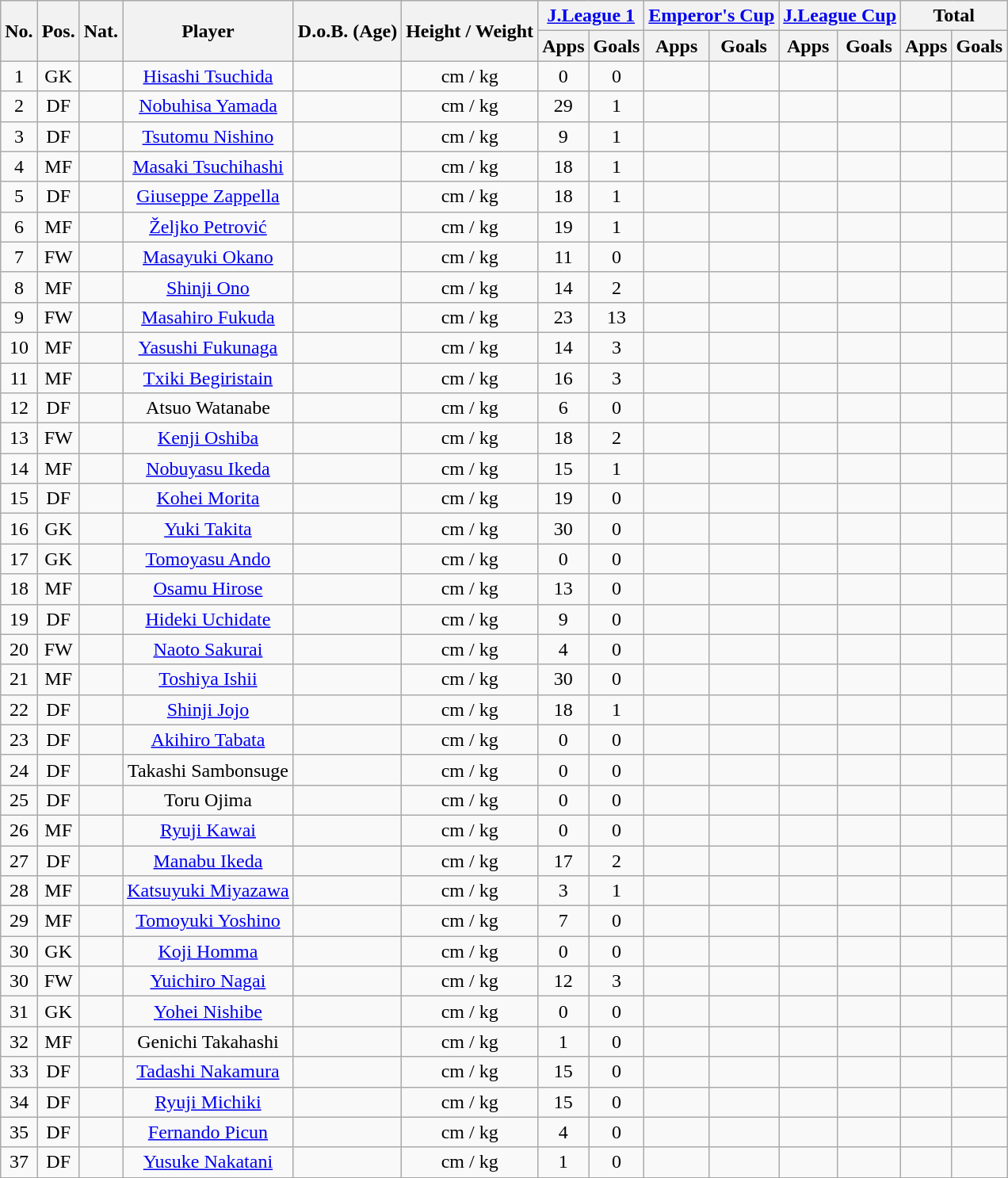<table class="wikitable" style="text-align:center;">
<tr>
<th rowspan="2">No.</th>
<th rowspan="2">Pos.</th>
<th rowspan="2">Nat.</th>
<th rowspan="2">Player</th>
<th rowspan="2">D.o.B. (Age)</th>
<th rowspan="2">Height / Weight</th>
<th colspan="2"><a href='#'>J.League 1</a></th>
<th colspan="2"><a href='#'>Emperor's Cup</a></th>
<th colspan="2"><a href='#'>J.League Cup</a></th>
<th colspan="2">Total</th>
</tr>
<tr>
<th>Apps</th>
<th>Goals</th>
<th>Apps</th>
<th>Goals</th>
<th>Apps</th>
<th>Goals</th>
<th>Apps</th>
<th>Goals</th>
</tr>
<tr>
<td>1</td>
<td>GK</td>
<td></td>
<td><a href='#'>Hisashi Tsuchida</a></td>
<td></td>
<td>cm / kg</td>
<td>0</td>
<td>0</td>
<td></td>
<td></td>
<td></td>
<td></td>
<td></td>
<td></td>
</tr>
<tr>
<td>2</td>
<td>DF</td>
<td></td>
<td><a href='#'>Nobuhisa Yamada</a></td>
<td></td>
<td>cm / kg</td>
<td>29</td>
<td>1</td>
<td></td>
<td></td>
<td></td>
<td></td>
<td></td>
<td></td>
</tr>
<tr>
<td>3</td>
<td>DF</td>
<td></td>
<td><a href='#'>Tsutomu Nishino</a></td>
<td></td>
<td>cm / kg</td>
<td>9</td>
<td>1</td>
<td></td>
<td></td>
<td></td>
<td></td>
<td></td>
<td></td>
</tr>
<tr>
<td>4</td>
<td>MF</td>
<td></td>
<td><a href='#'>Masaki Tsuchihashi</a></td>
<td></td>
<td>cm / kg</td>
<td>18</td>
<td>1</td>
<td></td>
<td></td>
<td></td>
<td></td>
<td></td>
<td></td>
</tr>
<tr>
<td>5</td>
<td>DF</td>
<td></td>
<td><a href='#'>Giuseppe Zappella</a></td>
<td></td>
<td>cm / kg</td>
<td>18</td>
<td>1</td>
<td></td>
<td></td>
<td></td>
<td></td>
<td></td>
<td></td>
</tr>
<tr>
<td>6</td>
<td>MF</td>
<td></td>
<td><a href='#'>Željko Petrović</a></td>
<td></td>
<td>cm / kg</td>
<td>19</td>
<td>1</td>
<td></td>
<td></td>
<td></td>
<td></td>
<td></td>
<td></td>
</tr>
<tr>
<td>7</td>
<td>FW</td>
<td></td>
<td><a href='#'>Masayuki Okano</a></td>
<td></td>
<td>cm / kg</td>
<td>11</td>
<td>0</td>
<td></td>
<td></td>
<td></td>
<td></td>
<td></td>
<td></td>
</tr>
<tr>
<td>8</td>
<td>MF</td>
<td></td>
<td><a href='#'>Shinji Ono</a></td>
<td></td>
<td>cm / kg</td>
<td>14</td>
<td>2</td>
<td></td>
<td></td>
<td></td>
<td></td>
<td></td>
<td></td>
</tr>
<tr>
<td>9</td>
<td>FW</td>
<td></td>
<td><a href='#'>Masahiro Fukuda</a></td>
<td></td>
<td>cm / kg</td>
<td>23</td>
<td>13</td>
<td></td>
<td></td>
<td></td>
<td></td>
<td></td>
<td></td>
</tr>
<tr>
<td>10</td>
<td>MF</td>
<td></td>
<td><a href='#'>Yasushi Fukunaga</a></td>
<td></td>
<td>cm / kg</td>
<td>14</td>
<td>3</td>
<td></td>
<td></td>
<td></td>
<td></td>
<td></td>
<td></td>
</tr>
<tr>
<td>11</td>
<td>MF</td>
<td></td>
<td><a href='#'>Txiki Begiristain</a></td>
<td></td>
<td>cm / kg</td>
<td>16</td>
<td>3</td>
<td></td>
<td></td>
<td></td>
<td></td>
<td></td>
<td></td>
</tr>
<tr>
<td>12</td>
<td>DF</td>
<td></td>
<td>Atsuo Watanabe</td>
<td></td>
<td>cm / kg</td>
<td>6</td>
<td>0</td>
<td></td>
<td></td>
<td></td>
<td></td>
<td></td>
<td></td>
</tr>
<tr>
<td>13</td>
<td>FW</td>
<td></td>
<td><a href='#'>Kenji Oshiba</a></td>
<td></td>
<td>cm / kg</td>
<td>18</td>
<td>2</td>
<td></td>
<td></td>
<td></td>
<td></td>
<td></td>
<td></td>
</tr>
<tr>
<td>14</td>
<td>MF</td>
<td></td>
<td><a href='#'>Nobuyasu Ikeda</a></td>
<td></td>
<td>cm / kg</td>
<td>15</td>
<td>1</td>
<td></td>
<td></td>
<td></td>
<td></td>
<td></td>
<td></td>
</tr>
<tr>
<td>15</td>
<td>DF</td>
<td></td>
<td><a href='#'>Kohei Morita</a></td>
<td></td>
<td>cm / kg</td>
<td>19</td>
<td>0</td>
<td></td>
<td></td>
<td></td>
<td></td>
<td></td>
<td></td>
</tr>
<tr>
<td>16</td>
<td>GK</td>
<td></td>
<td><a href='#'>Yuki Takita</a></td>
<td></td>
<td>cm / kg</td>
<td>30</td>
<td>0</td>
<td></td>
<td></td>
<td></td>
<td></td>
<td></td>
<td></td>
</tr>
<tr>
<td>17</td>
<td>GK</td>
<td></td>
<td><a href='#'>Tomoyasu Ando</a></td>
<td></td>
<td>cm / kg</td>
<td>0</td>
<td>0</td>
<td></td>
<td></td>
<td></td>
<td></td>
<td></td>
<td></td>
</tr>
<tr>
<td>18</td>
<td>MF</td>
<td></td>
<td><a href='#'>Osamu Hirose</a></td>
<td></td>
<td>cm / kg</td>
<td>13</td>
<td>0</td>
<td></td>
<td></td>
<td></td>
<td></td>
<td></td>
<td></td>
</tr>
<tr>
<td>19</td>
<td>DF</td>
<td></td>
<td><a href='#'>Hideki Uchidate</a></td>
<td></td>
<td>cm / kg</td>
<td>9</td>
<td>0</td>
<td></td>
<td></td>
<td></td>
<td></td>
<td></td>
<td></td>
</tr>
<tr>
<td>20</td>
<td>FW</td>
<td></td>
<td><a href='#'>Naoto Sakurai</a></td>
<td></td>
<td>cm / kg</td>
<td>4</td>
<td>0</td>
<td></td>
<td></td>
<td></td>
<td></td>
<td></td>
<td></td>
</tr>
<tr>
<td>21</td>
<td>MF</td>
<td></td>
<td><a href='#'>Toshiya Ishii</a></td>
<td></td>
<td>cm / kg</td>
<td>30</td>
<td>0</td>
<td></td>
<td></td>
<td></td>
<td></td>
<td></td>
<td></td>
</tr>
<tr>
<td>22</td>
<td>DF</td>
<td></td>
<td><a href='#'>Shinji Jojo</a></td>
<td></td>
<td>cm / kg</td>
<td>18</td>
<td>1</td>
<td></td>
<td></td>
<td></td>
<td></td>
<td></td>
<td></td>
</tr>
<tr>
<td>23</td>
<td>DF</td>
<td></td>
<td><a href='#'>Akihiro Tabata</a></td>
<td></td>
<td>cm / kg</td>
<td>0</td>
<td>0</td>
<td></td>
<td></td>
<td></td>
<td></td>
<td></td>
<td></td>
</tr>
<tr>
<td>24</td>
<td>DF</td>
<td></td>
<td>Takashi Sambonsuge</td>
<td></td>
<td>cm / kg</td>
<td>0</td>
<td>0</td>
<td></td>
<td></td>
<td></td>
<td></td>
<td></td>
<td></td>
</tr>
<tr>
<td>25</td>
<td>DF</td>
<td></td>
<td>Toru Ojima</td>
<td></td>
<td>cm / kg</td>
<td>0</td>
<td>0</td>
<td></td>
<td></td>
<td></td>
<td></td>
<td></td>
<td></td>
</tr>
<tr>
<td>26</td>
<td>MF</td>
<td></td>
<td><a href='#'>Ryuji Kawai</a></td>
<td></td>
<td>cm / kg</td>
<td>0</td>
<td>0</td>
<td></td>
<td></td>
<td></td>
<td></td>
<td></td>
<td></td>
</tr>
<tr>
<td>27</td>
<td>DF</td>
<td></td>
<td><a href='#'>Manabu Ikeda</a></td>
<td></td>
<td>cm / kg</td>
<td>17</td>
<td>2</td>
<td></td>
<td></td>
<td></td>
<td></td>
<td></td>
<td></td>
</tr>
<tr>
<td>28</td>
<td>MF</td>
<td></td>
<td><a href='#'>Katsuyuki Miyazawa</a></td>
<td></td>
<td>cm / kg</td>
<td>3</td>
<td>1</td>
<td></td>
<td></td>
<td></td>
<td></td>
<td></td>
<td></td>
</tr>
<tr>
<td>29</td>
<td>MF</td>
<td></td>
<td><a href='#'>Tomoyuki Yoshino</a></td>
<td></td>
<td>cm / kg</td>
<td>7</td>
<td>0</td>
<td></td>
<td></td>
<td></td>
<td></td>
<td></td>
<td></td>
</tr>
<tr>
<td>30</td>
<td>GK</td>
<td></td>
<td><a href='#'>Koji Homma</a></td>
<td></td>
<td>cm / kg</td>
<td>0</td>
<td>0</td>
<td></td>
<td></td>
<td></td>
<td></td>
<td></td>
<td></td>
</tr>
<tr>
<td>30</td>
<td>FW</td>
<td></td>
<td><a href='#'>Yuichiro Nagai</a></td>
<td></td>
<td>cm / kg</td>
<td>12</td>
<td>3</td>
<td></td>
<td></td>
<td></td>
<td></td>
<td></td>
<td></td>
</tr>
<tr>
<td>31</td>
<td>GK</td>
<td></td>
<td><a href='#'>Yohei Nishibe</a></td>
<td></td>
<td>cm / kg</td>
<td>0</td>
<td>0</td>
<td></td>
<td></td>
<td></td>
<td></td>
<td></td>
<td></td>
</tr>
<tr>
<td>32</td>
<td>MF</td>
<td></td>
<td>Genichi Takahashi</td>
<td></td>
<td>cm / kg</td>
<td>1</td>
<td>0</td>
<td></td>
<td></td>
<td></td>
<td></td>
<td></td>
<td></td>
</tr>
<tr>
<td>33</td>
<td>DF</td>
<td></td>
<td><a href='#'>Tadashi Nakamura</a></td>
<td></td>
<td>cm / kg</td>
<td>15</td>
<td>0</td>
<td></td>
<td></td>
<td></td>
<td></td>
<td></td>
<td></td>
</tr>
<tr>
<td>34</td>
<td>DF</td>
<td></td>
<td><a href='#'>Ryuji Michiki</a></td>
<td></td>
<td>cm / kg</td>
<td>15</td>
<td>0</td>
<td></td>
<td></td>
<td></td>
<td></td>
<td></td>
<td></td>
</tr>
<tr>
<td>35</td>
<td>DF</td>
<td></td>
<td><a href='#'>Fernando Picun</a></td>
<td></td>
<td>cm / kg</td>
<td>4</td>
<td>0</td>
<td></td>
<td></td>
<td></td>
<td></td>
<td></td>
<td></td>
</tr>
<tr>
<td>37</td>
<td>DF</td>
<td></td>
<td><a href='#'>Yusuke Nakatani</a></td>
<td></td>
<td>cm / kg</td>
<td>1</td>
<td>0</td>
<td></td>
<td></td>
<td></td>
<td></td>
<td></td>
<td></td>
</tr>
</table>
